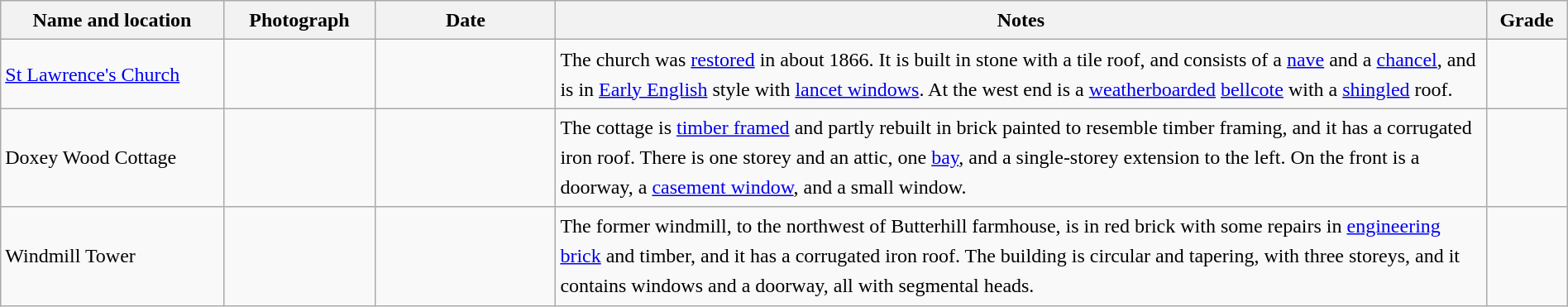<table class="wikitable sortable plainrowheaders" style="width:100%; border:0; text-align:left; line-height:150%;">
<tr>
<th scope="col"  style="width:150px">Name and location</th>
<th scope="col"  style="width:100px" class="unsortable">Photograph</th>
<th scope="col"  style="width:120px">Date</th>
<th scope="col"  style="width:650px" class="unsortable">Notes</th>
<th scope="col"  style="width:50px">Grade</th>
</tr>
<tr>
<td><a href='#'>St Lawrence's Church</a><br><small></small></td>
<td></td>
<td align="center"></td>
<td>The church was <a href='#'>restored</a> in about 1866.  It is built in stone with a tile roof, and consists of a <a href='#'>nave</a> and a <a href='#'>chancel</a>, and is in <a href='#'>Early English</a> style with <a href='#'>lancet windows</a>.  At the west end is a <a href='#'>weatherboarded</a> <a href='#'>bellcote</a> with a <a href='#'>shingled</a> roof.</td>
<td align="center" ></td>
</tr>
<tr>
<td>Doxey Wood Cottage<br><small></small></td>
<td></td>
<td align="center"></td>
<td>The cottage is <a href='#'>timber framed</a> and partly rebuilt in brick painted to resemble timber framing, and it has a corrugated iron roof.  There is one storey and an attic, one <a href='#'>bay</a>, and a single-storey extension to the left.  On the front is a doorway, a <a href='#'>casement window</a>, and a small window.</td>
<td align="center" ></td>
</tr>
<tr>
<td>Windmill Tower<br><small></small></td>
<td></td>
<td align="center"></td>
<td>The former windmill, to the northwest of Butterhill farmhouse, is in red brick with some repairs in <a href='#'>engineering brick</a> and timber, and it has a corrugated iron roof.  The building is circular and tapering, with three storeys, and it contains windows and a doorway, all with segmental heads.</td>
<td align="center" ></td>
</tr>
<tr>
</tr>
</table>
